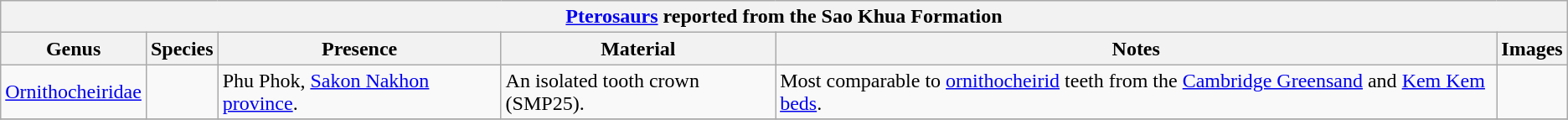<table class="wikitable" align="center">
<tr>
<th colspan="6" align="center"><strong><a href='#'>Pterosaurs</a> reported from the Sao Khua Formation</strong></th>
</tr>
<tr>
<th>Genus</th>
<th>Species</th>
<th>Presence</th>
<th><strong>Material</strong></th>
<th>Notes</th>
<th>Images</th>
</tr>
<tr>
<td><a href='#'>Ornithocheiridae</a></td>
<td></td>
<td>Phu Phok, <a href='#'>Sakon Nakhon province</a>.</td>
<td>An isolated tooth crown (SMP25).</td>
<td>Most comparable to <a href='#'>ornithocheirid</a> teeth from the <a href='#'>Cambridge Greensand</a> and <a href='#'>Kem Kem beds</a>.</td>
<td></td>
</tr>
<tr>
</tr>
</table>
